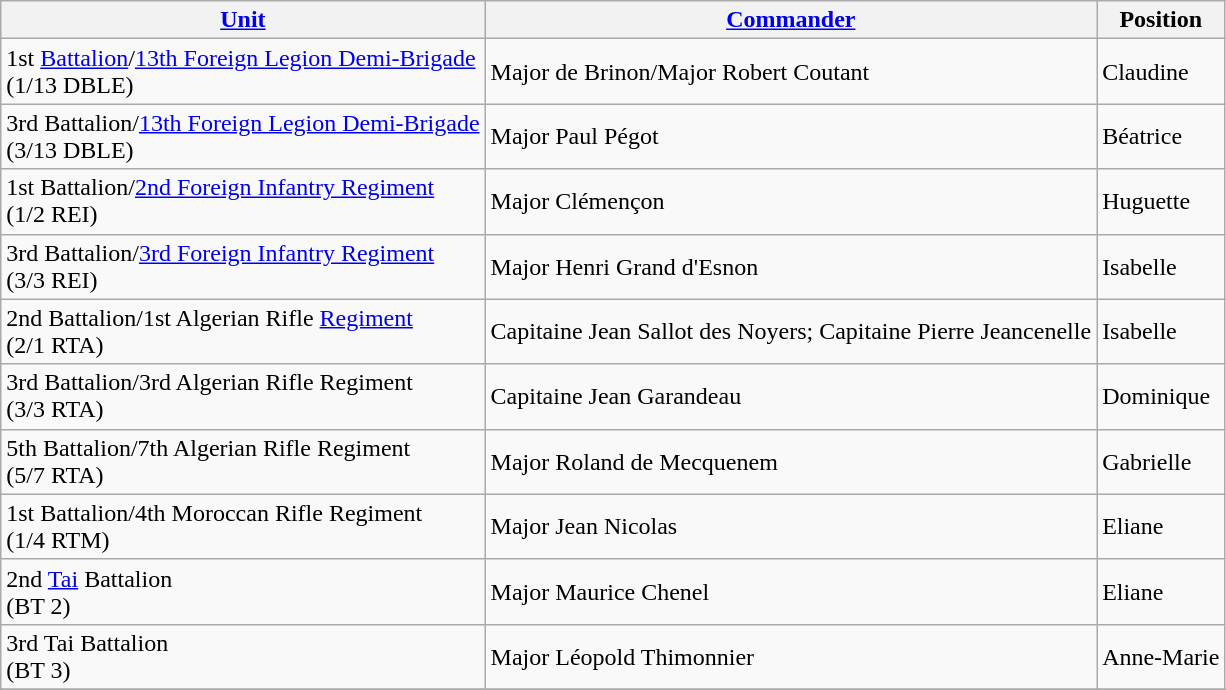<table class="wikitable">
<tr>
<th><strong><a href='#'>Unit</a></strong></th>
<th><strong><a href='#'>Commander</a></strong></th>
<th><strong>Position</strong></th>
</tr>
<tr>
<td>1st <a href='#'>Battalion</a>/<a href='#'>13th Foreign Legion Demi-Brigade</a><br> (1/13 DBLE)</td>
<td>Major de Brinon/Major Robert Coutant</td>
<td>Claudine</td>
</tr>
<tr>
<td>3rd Battalion/<a href='#'>13th Foreign Legion Demi-Brigade</a><br> (3/13 DBLE)</td>
<td>Major Paul Pégot</td>
<td>Béatrice</td>
</tr>
<tr>
<td>1st Battalion/<a href='#'>2nd Foreign Infantry Regiment</a><br> (1/2 REI)</td>
<td>Major Clémençon</td>
<td>Huguette</td>
</tr>
<tr>
<td>3rd Battalion/<a href='#'>3rd Foreign Infantry Regiment</a><br> (3/3 REI)</td>
<td>Major Henri Grand d'Esnon</td>
<td>Isabelle</td>
</tr>
<tr>
<td>2nd Battalion/1st Algerian Rifle <a href='#'>Regiment</a><br> (2/1 RTA)</td>
<td>Capitaine Jean Sallot des Noyers; Capitaine Pierre Jeancenelle</td>
<td>Isabelle</td>
</tr>
<tr>
<td>3rd Battalion/3rd Algerian Rifle Regiment<br> (3/3 RTA)</td>
<td>Capitaine Jean Garandeau</td>
<td>Dominique</td>
</tr>
<tr>
<td>5th Battalion/7th Algerian Rifle Regiment<br> (5/7 RTA)</td>
<td>Major Roland de Mecquenem</td>
<td>Gabrielle</td>
</tr>
<tr>
<td>1st Battalion/4th Moroccan Rifle Regiment<br> (1/4 RTM)</td>
<td>Major Jean Nicolas</td>
<td>Eliane</td>
</tr>
<tr>
<td>2nd <a href='#'>Tai</a> Battalion<br> (BT 2)</td>
<td>Major Maurice Chenel</td>
<td>Eliane</td>
</tr>
<tr>
<td>3rd Tai Battalion<br> (BT 3)</td>
<td>Major Léopold Thimonnier</td>
<td>Anne-Marie</td>
</tr>
<tr>
</tr>
</table>
